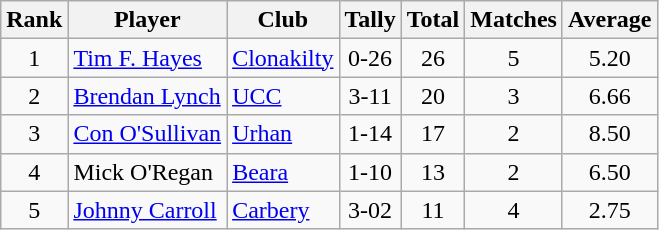<table class="wikitable">
<tr>
<th>Rank</th>
<th>Player</th>
<th>Club</th>
<th>Tally</th>
<th>Total</th>
<th>Matches</th>
<th>Average</th>
</tr>
<tr>
<td rowspan="1" style="text-align:center;">1</td>
<td><a href='#'>Tim F. Hayes</a></td>
<td><a href='#'>Clonakilty</a></td>
<td align=center>0-26</td>
<td align=center>26</td>
<td align=center>5</td>
<td align=center>5.20</td>
</tr>
<tr>
<td rowspan="1" style="text-align:center;">2</td>
<td><a href='#'>Brendan Lynch</a></td>
<td><a href='#'>UCC</a></td>
<td align=center>3-11</td>
<td align=center>20</td>
<td align=center>3</td>
<td align=center>6.66</td>
</tr>
<tr>
<td rowspan="1" style="text-align:center;">3</td>
<td><a href='#'>Con O'Sullivan</a></td>
<td><a href='#'>Urhan</a></td>
<td align=center>1-14</td>
<td align=center>17</td>
<td align=center>2</td>
<td align=center>8.50</td>
</tr>
<tr>
<td rowspan="1" style="text-align:center;">4</td>
<td>Mick O'Regan</td>
<td><a href='#'>Beara</a></td>
<td align=center>1-10</td>
<td align=center>13</td>
<td align=center>2</td>
<td align=center>6.50</td>
</tr>
<tr>
<td rowspan="1" style="text-align:center;">5</td>
<td><a href='#'>Johnny Carroll</a></td>
<td><a href='#'>Carbery</a></td>
<td align=center>3-02</td>
<td align=center>11</td>
<td align=center>4</td>
<td align=center>2.75</td>
</tr>
</table>
